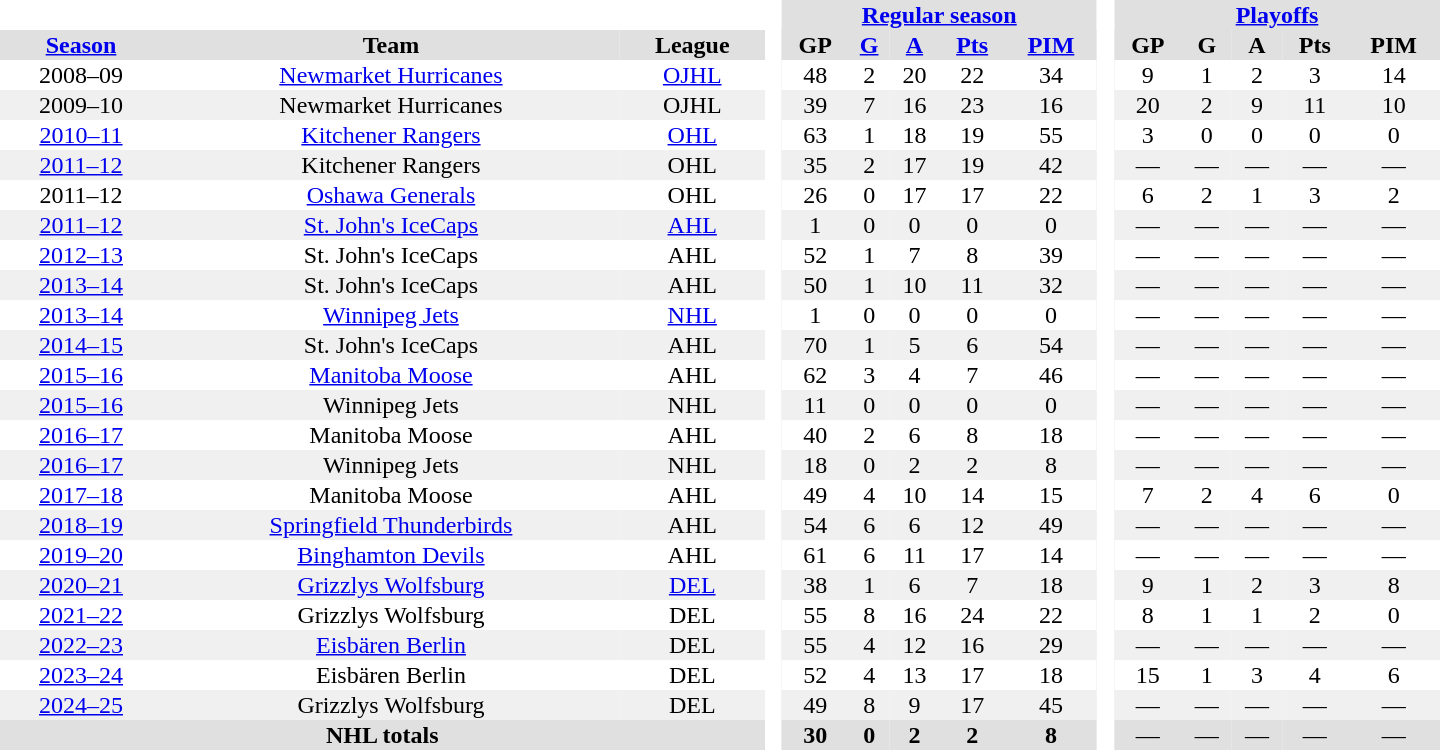<table border="0" cellpadding="1" cellspacing="0" style="text-align:center; width:60em;">
<tr bgcolor="#e0e0e0">
<th colspan="3" bgcolor="#ffffff"> </th>
<th rowspan="99" bgcolor="#ffffff"> </th>
<th colspan="5"><a href='#'>Regular season</a></th>
<th rowspan="99" bgcolor="#ffffff"> </th>
<th colspan="5"><a href='#'>Playoffs</a></th>
</tr>
<tr bgcolor="#e0e0e0">
<th><a href='#'>Season</a></th>
<th>Team</th>
<th>League</th>
<th>GP</th>
<th><a href='#'>G</a></th>
<th><a href='#'>A</a></th>
<th><a href='#'>Pts</a></th>
<th><a href='#'>PIM</a></th>
<th>GP</th>
<th>G</th>
<th>A</th>
<th>Pts</th>
<th>PIM</th>
</tr>
<tr>
<td 2008–09 OJHL season>2008–09</td>
<td><a href='#'>Newmarket Hurricanes</a></td>
<td><a href='#'>OJHL</a></td>
<td>48</td>
<td>2</td>
<td>20</td>
<td>22</td>
<td>34</td>
<td>9</td>
<td>1</td>
<td>2</td>
<td>3</td>
<td>14</td>
</tr>
<tr bgcolor="#f0f0f0">
<td 2009–10 OJHL season>2009–10</td>
<td>Newmarket Hurricanes</td>
<td Ontario Junior A Hockey League>OJHL</td>
<td>39</td>
<td>7</td>
<td>16</td>
<td>23</td>
<td>16</td>
<td>20</td>
<td>2</td>
<td>9</td>
<td>11</td>
<td>10</td>
</tr>
<tr>
<td><a href='#'>2010–11</a></td>
<td><a href='#'>Kitchener Rangers</a></td>
<td><a href='#'>OHL</a></td>
<td>63</td>
<td>1</td>
<td>18</td>
<td>19</td>
<td>55</td>
<td>3</td>
<td>0</td>
<td>0</td>
<td>0</td>
<td>0</td>
</tr>
<tr bgcolor="#f0f0f0">
<td><a href='#'>2011–12</a></td>
<td>Kitchener Rangers</td>
<td Ontario Hockey League>OHL</td>
<td>35</td>
<td>2</td>
<td>17</td>
<td>19</td>
<td>42</td>
<td>—</td>
<td>—</td>
<td>—</td>
<td>—</td>
<td>—</td>
</tr>
<tr>
<td 2011–12 OHL season>2011–12</td>
<td><a href='#'>Oshawa Generals</a></td>
<td Ontario Hockey League>OHL</td>
<td>26</td>
<td>0</td>
<td>17</td>
<td>17</td>
<td>22</td>
<td>6</td>
<td>2</td>
<td>1</td>
<td>3</td>
<td>2</td>
</tr>
<tr bgcolor="#f0f0f0">
<td><a href='#'>2011–12</a></td>
<td><a href='#'>St. John's IceCaps</a></td>
<td><a href='#'>AHL</a></td>
<td>1</td>
<td>0</td>
<td>0</td>
<td>0</td>
<td>0</td>
<td>—</td>
<td>—</td>
<td>—</td>
<td>—</td>
<td>—</td>
</tr>
<tr>
<td><a href='#'>2012–13</a></td>
<td>St. John's IceCaps</td>
<td>AHL</td>
<td>52</td>
<td>1</td>
<td>7</td>
<td>8</td>
<td>39</td>
<td>—</td>
<td>—</td>
<td>—</td>
<td>—</td>
<td>—</td>
</tr>
<tr bgcolor="#f0f0f0">
<td><a href='#'>2013–14</a></td>
<td>St. John's IceCaps</td>
<td>AHL</td>
<td>50</td>
<td>1</td>
<td>10</td>
<td>11</td>
<td>32</td>
<td>—</td>
<td>—</td>
<td>—</td>
<td>—</td>
<td>—</td>
</tr>
<tr>
<td><a href='#'>2013–14</a></td>
<td><a href='#'>Winnipeg Jets</a></td>
<td><a href='#'>NHL</a></td>
<td>1</td>
<td>0</td>
<td>0</td>
<td>0</td>
<td>0</td>
<td>—</td>
<td>—</td>
<td>—</td>
<td>—</td>
<td>—</td>
</tr>
<tr bgcolor="#f0f0f0">
<td><a href='#'>2014–15</a></td>
<td>St. John's IceCaps</td>
<td>AHL</td>
<td>70</td>
<td>1</td>
<td>5</td>
<td>6</td>
<td>54</td>
<td>—</td>
<td>—</td>
<td>—</td>
<td>—</td>
<td>—</td>
</tr>
<tr>
<td><a href='#'>2015–16</a></td>
<td><a href='#'>Manitoba Moose</a></td>
<td>AHL</td>
<td>62</td>
<td>3</td>
<td>4</td>
<td>7</td>
<td>46</td>
<td>—</td>
<td>—</td>
<td>—</td>
<td>—</td>
<td>—</td>
</tr>
<tr bgcolor="#f0f0f0">
<td><a href='#'>2015–16</a></td>
<td>Winnipeg Jets</td>
<td>NHL</td>
<td>11</td>
<td>0</td>
<td>0</td>
<td>0</td>
<td>0</td>
<td>—</td>
<td>—</td>
<td>—</td>
<td>—</td>
<td>—</td>
</tr>
<tr>
<td><a href='#'>2016–17</a></td>
<td>Manitoba Moose</td>
<td>AHL</td>
<td>40</td>
<td>2</td>
<td>6</td>
<td>8</td>
<td>18</td>
<td>—</td>
<td>—</td>
<td>—</td>
<td>—</td>
<td>—</td>
</tr>
<tr bgcolor="#f0f0f0">
<td><a href='#'>2016–17</a></td>
<td>Winnipeg Jets</td>
<td>NHL</td>
<td>18</td>
<td>0</td>
<td>2</td>
<td>2</td>
<td>8</td>
<td>—</td>
<td>—</td>
<td>—</td>
<td>—</td>
<td>—</td>
</tr>
<tr>
<td><a href='#'>2017–18</a></td>
<td>Manitoba Moose</td>
<td>AHL</td>
<td>49</td>
<td>4</td>
<td>10</td>
<td>14</td>
<td>15</td>
<td>7</td>
<td>2</td>
<td>4</td>
<td>6</td>
<td>0</td>
</tr>
<tr bgcolor="#f0f0f0">
<td><a href='#'>2018–19</a></td>
<td><a href='#'>Springfield Thunderbirds</a></td>
<td>AHL</td>
<td>54</td>
<td>6</td>
<td>6</td>
<td>12</td>
<td>49</td>
<td>—</td>
<td>—</td>
<td>—</td>
<td>—</td>
<td>—</td>
</tr>
<tr>
<td><a href='#'>2019–20</a></td>
<td><a href='#'>Binghamton Devils</a></td>
<td>AHL</td>
<td>61</td>
<td>6</td>
<td>11</td>
<td>17</td>
<td>14</td>
<td>—</td>
<td>—</td>
<td>—</td>
<td>—</td>
<td>—</td>
</tr>
<tr bgcolor="#f0f0f0">
<td><a href='#'>2020–21</a></td>
<td><a href='#'>Grizzlys Wolfsburg</a></td>
<td><a href='#'>DEL</a></td>
<td>38</td>
<td>1</td>
<td>6</td>
<td>7</td>
<td>18</td>
<td>9</td>
<td>1</td>
<td>2</td>
<td>3</td>
<td>8</td>
</tr>
<tr>
<td><a href='#'>2021–22</a></td>
<td>Grizzlys Wolfsburg</td>
<td>DEL</td>
<td>55</td>
<td>8</td>
<td>16</td>
<td>24</td>
<td>22</td>
<td>8</td>
<td>1</td>
<td>1</td>
<td>2</td>
<td>0</td>
</tr>
<tr bgcolor="#f0f0f0">
<td><a href='#'>2022–23</a></td>
<td><a href='#'>Eisbären Berlin</a></td>
<td>DEL</td>
<td>55</td>
<td>4</td>
<td>12</td>
<td>16</td>
<td>29</td>
<td>—</td>
<td>—</td>
<td>—</td>
<td>—</td>
<td>—</td>
</tr>
<tr>
<td><a href='#'>2023–24</a></td>
<td>Eisbären Berlin</td>
<td>DEL</td>
<td>52</td>
<td>4</td>
<td>13</td>
<td>17</td>
<td>18</td>
<td>15</td>
<td>1</td>
<td>3</td>
<td>4</td>
<td>6</td>
</tr>
<tr bgcolor="#f0f0f0">
<td><a href='#'>2024–25</a></td>
<td>Grizzlys Wolfsburg</td>
<td>DEL</td>
<td>49</td>
<td>8</td>
<td>9</td>
<td>17</td>
<td>45</td>
<td>—</td>
<td>—</td>
<td>—</td>
<td>—</td>
<td>—</td>
</tr>
<tr bgcolor="#e0e0e0">
<th colspan="3">NHL totals</th>
<th>30</th>
<th>0</th>
<th>2</th>
<th>2</th>
<th>8</th>
<td>—</td>
<td>—</td>
<td>—</td>
<td>—</td>
<td>—</td>
</tr>
</table>
